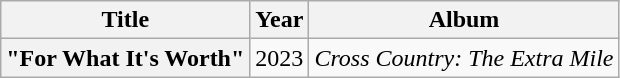<table class="wikitable plainrowheaders">
<tr>
<th scope="col">Title</th>
<th scope="col">Year</th>
<th scope="col">Album</th>
</tr>
<tr>
<th scope="row">"For What It's Worth"<br></th>
<td>2023</td>
<td><em>Cross Country: The Extra Mile</em></td>
</tr>
</table>
